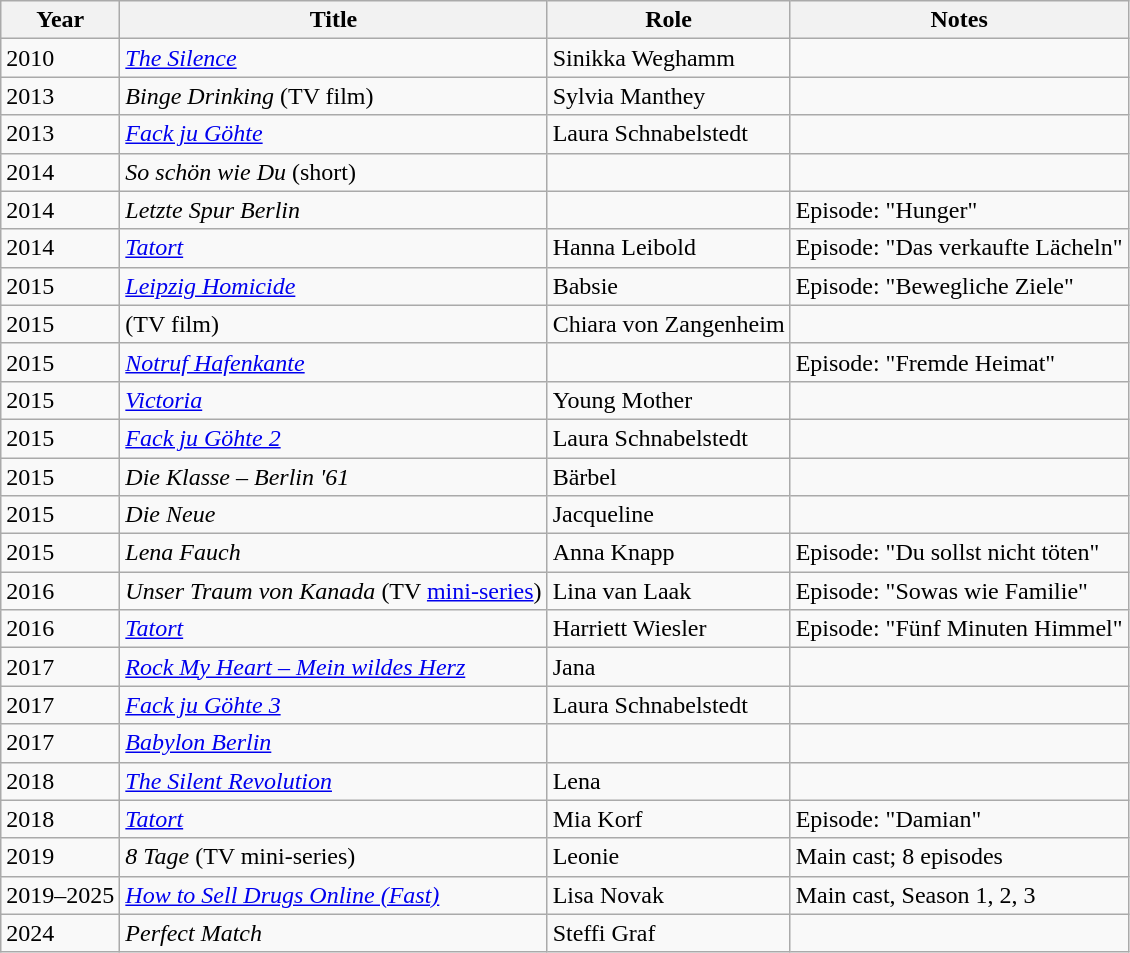<table class="wikitable sortable">
<tr>
<th>Year</th>
<th>Title</th>
<th>Role</th>
<th class="unsortable">Notes</th>
</tr>
<tr>
<td>2010</td>
<td><em><a href='#'>The Silence</a></em></td>
<td>Sinikka Weghamm</td>
<td></td>
</tr>
<tr>
<td>2013</td>
<td><em>Binge Drinking</em> (TV film)</td>
<td>Sylvia Manthey</td>
<td></td>
</tr>
<tr>
<td>2013</td>
<td><em><a href='#'>Fack ju Göhte</a></em></td>
<td>Laura Schnabelstedt</td>
<td></td>
</tr>
<tr>
<td>2014</td>
<td><em>So schön wie Du</em> (short)</td>
<td></td>
<td></td>
</tr>
<tr>
<td>2014</td>
<td><em>Letzte Spur Berlin</em></td>
<td></td>
<td>Episode: "Hunger"</td>
</tr>
<tr>
<td>2014</td>
<td><em><a href='#'>Tatort</a></em></td>
<td>Hanna Leibold</td>
<td>Episode: "Das verkaufte Lächeln"</td>
</tr>
<tr>
<td>2015</td>
<td><em><a href='#'>Leipzig Homicide</a></em></td>
<td>Babsie</td>
<td>Episode: "Bewegliche Ziele"</td>
</tr>
<tr>
<td>2015</td>
<td><em></em> (TV film)</td>
<td>Chiara von Zangenheim</td>
<td></td>
</tr>
<tr>
<td>2015</td>
<td><em><a href='#'>Notruf Hafenkante</a></em></td>
<td></td>
<td>Episode: "Fremde Heimat"</td>
</tr>
<tr>
<td>2015</td>
<td><em><a href='#'>Victoria</a></em></td>
<td>Young Mother</td>
<td></td>
</tr>
<tr>
<td>2015</td>
<td><em><a href='#'>Fack ju Göhte 2</a></em></td>
<td>Laura Schnabelstedt</td>
<td></td>
</tr>
<tr>
<td>2015</td>
<td><em>Die Klasse – Berlin '61</em></td>
<td>Bärbel</td>
<td></td>
</tr>
<tr>
<td>2015</td>
<td><em>Die Neue</em></td>
<td>Jacqueline</td>
<td></td>
</tr>
<tr>
<td>2015</td>
<td><em>Lena Fauch</em></td>
<td>Anna Knapp</td>
<td>Episode: "Du sollst nicht töten"</td>
</tr>
<tr>
<td>2016</td>
<td><em>Unser Traum von Kanada</em> (TV <a href='#'>mini-series</a>)</td>
<td>Lina van Laak</td>
<td>Episode: "Sowas wie Familie"</td>
</tr>
<tr>
<td>2016</td>
<td><em><a href='#'>Tatort</a></em></td>
<td>Harriett Wiesler</td>
<td>Episode: "Fünf Minuten Himmel"</td>
</tr>
<tr>
<td>2017</td>
<td><em><a href='#'>Rock My Heart – Mein wildes Herz</a></em></td>
<td>Jana</td>
<td></td>
</tr>
<tr>
<td>2017</td>
<td><em><a href='#'>Fack ju Göhte 3</a></em></td>
<td>Laura Schnabelstedt</td>
<td></td>
</tr>
<tr>
<td>2017</td>
<td><em><a href='#'>Babylon Berlin</a></em></td>
<td></td>
<td></td>
</tr>
<tr>
<td>2018</td>
<td><em><a href='#'>The Silent Revolution</a></em></td>
<td>Lena</td>
<td></td>
</tr>
<tr>
<td>2018</td>
<td><em><a href='#'>Tatort</a></em></td>
<td>Mia Korf</td>
<td>Episode: "Damian"</td>
</tr>
<tr>
<td>2019</td>
<td><em>8 Tage</em> (TV mini-series)</td>
<td>Leonie</td>
<td>Main cast; 8 episodes</td>
</tr>
<tr>
<td>2019–2025</td>
<td><em><a href='#'>How to Sell Drugs Online (Fast)</a></em></td>
<td>Lisa Novak</td>
<td>Main cast, Season 1, 2, 3</td>
</tr>
<tr>
<td>2024</td>
<td><em>Perfect Match</em></td>
<td>Steffi Graf</td>
</tr>
</table>
